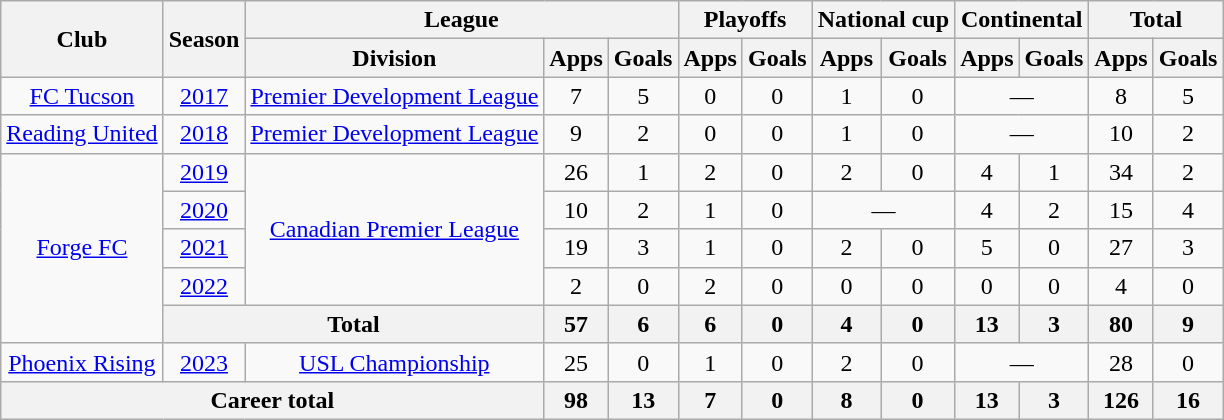<table class="wikitable" style="text-align:center">
<tr>
<th rowspan="2">Club</th>
<th rowspan="2">Season</th>
<th colspan="3">League</th>
<th colspan="2">Playoffs</th>
<th colspan="2">National cup</th>
<th colspan="2">Continental</th>
<th colspan="2">Total</th>
</tr>
<tr>
<th>Division</th>
<th>Apps</th>
<th>Goals</th>
<th>Apps</th>
<th>Goals</th>
<th>Apps</th>
<th>Goals</th>
<th>Apps</th>
<th>Goals</th>
<th>Apps</th>
<th>Goals</th>
</tr>
<tr>
<td><a href='#'>FC Tucson</a></td>
<td><a href='#'>2017</a></td>
<td><a href='#'>Premier Development League</a></td>
<td>7</td>
<td>5</td>
<td>0</td>
<td>0</td>
<td>1</td>
<td>0</td>
<td colspan="2">—</td>
<td>8</td>
<td>5</td>
</tr>
<tr>
<td><a href='#'>Reading United</a></td>
<td><a href='#'>2018</a></td>
<td><a href='#'>Premier Development League</a></td>
<td>9</td>
<td>2</td>
<td>0</td>
<td>0</td>
<td>1</td>
<td>0</td>
<td colspan="2">—</td>
<td>10</td>
<td>2</td>
</tr>
<tr>
<td rowspan="5"><a href='#'>Forge FC</a></td>
<td><a href='#'>2019</a></td>
<td rowspan=4><a href='#'>Canadian Premier League</a></td>
<td>26</td>
<td>1</td>
<td>2</td>
<td>0</td>
<td>2</td>
<td>0</td>
<td>4</td>
<td>1</td>
<td>34</td>
<td>2</td>
</tr>
<tr>
<td><a href='#'>2020</a></td>
<td>10</td>
<td>2</td>
<td>1</td>
<td>0</td>
<td colspan="2">—</td>
<td>4</td>
<td>2</td>
<td>15</td>
<td>4</td>
</tr>
<tr>
<td><a href='#'>2021</a></td>
<td>19</td>
<td>3</td>
<td>1</td>
<td>0</td>
<td>2</td>
<td>0</td>
<td>5</td>
<td>0</td>
<td>27</td>
<td>3</td>
</tr>
<tr>
<td><a href='#'>2022</a></td>
<td>2</td>
<td>0</td>
<td>2</td>
<td>0</td>
<td>0</td>
<td>0</td>
<td>0</td>
<td>0</td>
<td>4</td>
<td>0</td>
</tr>
<tr>
<th colspan="2">Total</th>
<th>57</th>
<th>6</th>
<th>6</th>
<th>0</th>
<th>4</th>
<th>0</th>
<th>13</th>
<th>3</th>
<th>80</th>
<th>9</th>
</tr>
<tr>
<td><a href='#'>Phoenix Rising</a></td>
<td><a href='#'>2023</a></td>
<td><a href='#'>USL Championship</a></td>
<td>25</td>
<td>0</td>
<td>1</td>
<td>0</td>
<td>2</td>
<td>0</td>
<td colspan="2">—</td>
<td>28</td>
<td>0</td>
</tr>
<tr>
<th colspan="3">Career total</th>
<th>98</th>
<th>13</th>
<th>7</th>
<th>0</th>
<th>8</th>
<th>0</th>
<th>13</th>
<th>3</th>
<th>126</th>
<th>16</th>
</tr>
</table>
